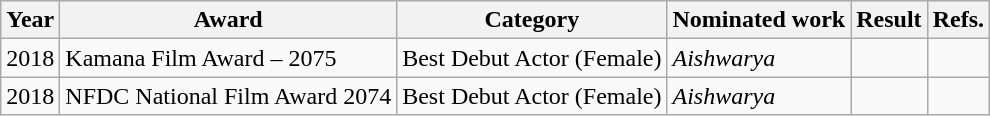<table class="wikitable sortable">
<tr>
<th>Year</th>
<th>Award</th>
<th>Category</th>
<th>Nominated work</th>
<th>Result</th>
<th>Refs.</th>
</tr>
<tr>
<td>2018</td>
<td>Kamana Film Award – 2075</td>
<td>Best Debut Actor (Female)</td>
<td><em>Aishwarya	</em></td>
<td></td>
<td></td>
</tr>
<tr>
<td>2018</td>
<td>NFDC National Film Award 2074</td>
<td>Best Debut Actor (Female)</td>
<td><em>Aishwarya	</em></td>
<td></td>
<td></td>
</tr>
</table>
